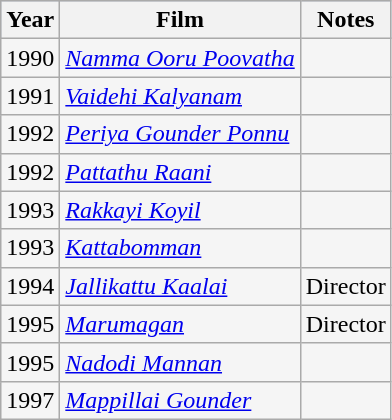<table class="wikitable sortable" style="background:#f5f5f5;">
<tr style="background:#B0C4DE;">
<th>Year</th>
<th>Film</th>
<th class=unsortable>Notes</th>
</tr>
<tr>
<td>1990</td>
<td><em><a href='#'>Namma Ooru Poovatha</a></em></td>
<td></td>
</tr>
<tr>
<td>1991</td>
<td><em><a href='#'>Vaidehi Kalyanam</a></em></td>
<td></td>
</tr>
<tr>
<td>1992</td>
<td><em><a href='#'>Periya Gounder Ponnu</a></em></td>
<td></td>
</tr>
<tr>
<td>1992</td>
<td><em><a href='#'>Pattathu Raani</a></em></td>
<td></td>
</tr>
<tr>
<td>1993</td>
<td><em><a href='#'>Rakkayi Koyil</a></em></td>
<td></td>
</tr>
<tr>
<td>1993</td>
<td><em><a href='#'>Kattabomman</a></em></td>
<td></td>
</tr>
<tr>
<td>1994</td>
<td><em><a href='#'>Jallikattu Kaalai</a></em></td>
<td>Director</td>
</tr>
<tr>
<td>1995</td>
<td><em><a href='#'>Marumagan</a></em></td>
<td>Director</td>
</tr>
<tr>
<td>1995</td>
<td><em><a href='#'>Nadodi Mannan</a></em></td>
<td></td>
</tr>
<tr>
<td>1997</td>
<td><em><a href='#'>Mappillai Gounder</a></em></td>
<td></td>
</tr>
</table>
